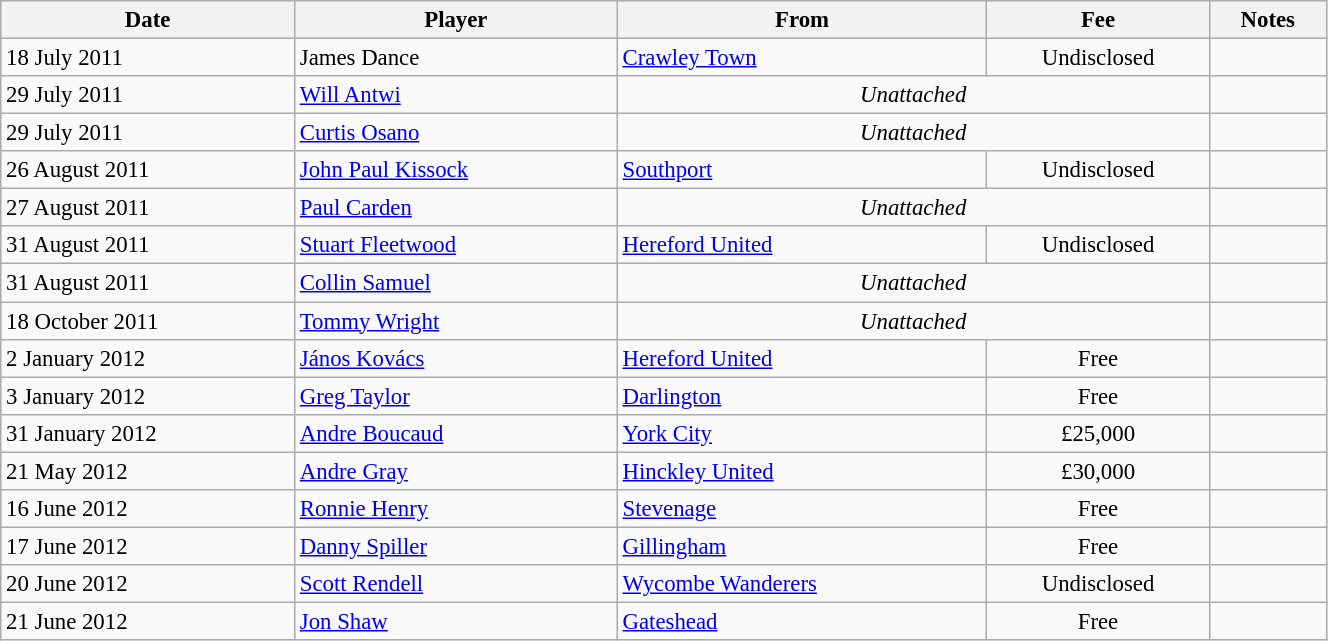<table class="wikitable" style="text-align:center; font-size:95%;width:70%; text-align:left">
<tr>
<th>Date</th>
<th>Player</th>
<th>From</th>
<th>Fee</th>
<th>Notes</th>
</tr>
<tr>
<td>18 July 2011</td>
<td> James Dance</td>
<td><a href='#'>Crawley Town</a></td>
<td style="text-align:center;">Undisclosed</td>
<td style="text-align:center;"></td>
</tr>
<tr>
<td>29 July 2011</td>
<td> <a href='#'>Will Antwi</a></td>
<td style="text-align:center;" colspan="2"><em>Unattached</em></td>
<td style="text-align:center;"></td>
</tr>
<tr>
<td>29 July 2011</td>
<td> <a href='#'>Curtis Osano</a></td>
<td style="text-align:center;" colspan="2"><em>Unattached</em></td>
<td style="text-align:center;"></td>
</tr>
<tr>
<td>26 August 2011</td>
<td> <a href='#'>John Paul Kissock</a></td>
<td><a href='#'>Southport</a></td>
<td style="text-align:center;">Undisclosed</td>
<td style="text-align:center;"></td>
</tr>
<tr>
<td>27 August 2011</td>
<td> <a href='#'>Paul Carden</a></td>
<td style="text-align:center;" colspan="2"><em>Unattached</em></td>
<td style="text-align:center;"></td>
</tr>
<tr>
<td>31 August 2011</td>
<td> <a href='#'>Stuart Fleetwood</a></td>
<td><a href='#'>Hereford United</a></td>
<td style="text-align:center;">Undisclosed</td>
<td style="text-align:center;"></td>
</tr>
<tr>
<td>31 August 2011</td>
<td> <a href='#'>Collin Samuel</a></td>
<td style="text-align:center;" colspan="2"><em>Unattached</em></td>
<td style="text-align:center;"></td>
</tr>
<tr>
<td>18 October 2011</td>
<td> <a href='#'>Tommy Wright</a></td>
<td style="text-align:center;" colspan="2"><em>Unattached</em></td>
<td style="text-align:center;"></td>
</tr>
<tr>
<td>2 January 2012</td>
<td> <a href='#'>János Kovács</a></td>
<td><a href='#'>Hereford United</a></td>
<td style="text-align:center;">Free</td>
<td style="text-align:center;"></td>
</tr>
<tr>
<td>3 January 2012</td>
<td> <a href='#'>Greg Taylor</a></td>
<td><a href='#'>Darlington</a></td>
<td style="text-align:center;">Free</td>
<td style="text-align:center;"></td>
</tr>
<tr>
<td>31 January 2012</td>
<td> <a href='#'>Andre Boucaud</a></td>
<td><a href='#'>York City</a></td>
<td style="text-align:center;">£25,000</td>
<td style="text-align:center;"></td>
</tr>
<tr>
<td>21 May 2012</td>
<td> <a href='#'>Andre Gray</a></td>
<td><a href='#'>Hinckley United</a></td>
<td style="text-align:center;">£30,000</td>
<td style="text-align:center;"></td>
</tr>
<tr>
<td>16 June 2012</td>
<td> <a href='#'>Ronnie Henry</a></td>
<td><a href='#'>Stevenage</a></td>
<td style="text-align:center;">Free</td>
<td style="text-align:center;"></td>
</tr>
<tr>
<td>17 June 2012</td>
<td> <a href='#'>Danny Spiller</a></td>
<td><a href='#'>Gillingham</a></td>
<td style="text-align:center;">Free</td>
<td style="text-align:center;"></td>
</tr>
<tr>
<td>20 June 2012</td>
<td> <a href='#'>Scott Rendell</a></td>
<td><a href='#'>Wycombe Wanderers</a></td>
<td style="text-align:center;">Undisclosed</td>
<td style="text-align:center;"></td>
</tr>
<tr>
<td>21 June 2012</td>
<td> <a href='#'>Jon Shaw</a></td>
<td><a href='#'>Gateshead</a></td>
<td style="text-align:center;">Free</td>
<td style="text-align:center;"></td>
</tr>
</table>
